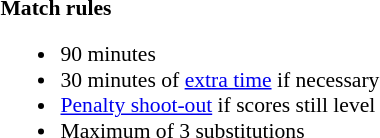<table width=100% style="font-size: 90%">
<tr>
<td width=50% valign=top><br><strong>Match rules</strong><ul><li>90 minutes</li><li>30 minutes of <a href='#'>extra time</a> if necessary</li><li><a href='#'>Penalty shoot-out</a> if scores still level</li><li>Maximum of 3 substitutions</li></ul></td>
</tr>
</table>
